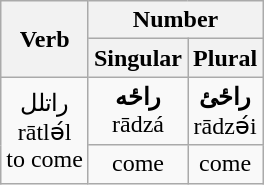<table class="wikitable" style="text-align: center">
<tr>
<th rowspan="2">Verb</th>
<th colspan="2">Number</th>
</tr>
<tr>
<th>Singular</th>
<th>Plural</th>
</tr>
<tr>
<td rowspan="2">راتلل<br> rātlә́l<br>to come</td>
<td><strong>راځه <br></strong> rādzá</td>
<td><strong>راځئ</strong><br>rādzә́i</td>
</tr>
<tr>
<td>come</td>
<td>come</td>
</tr>
</table>
